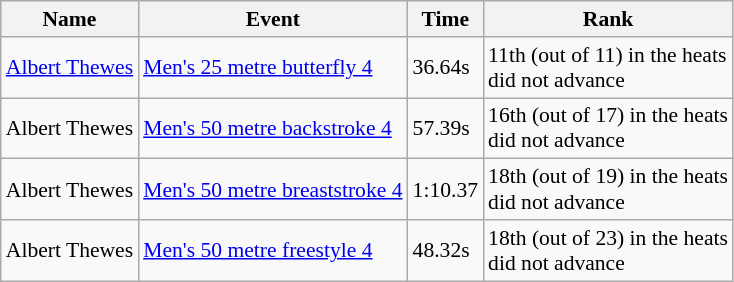<table class="wikitable sortable" style="font-size:90%">
<tr>
<th>Name</th>
<th>Event</th>
<th>Time</th>
<th>Rank</th>
</tr>
<tr>
<td><a href='#'>Albert Thewes</a></td>
<td><a href='#'>Men's 25 metre butterfly 4</a></td>
<td>36.64s</td>
<td>11th (out of 11) in the heats<br>did not advance</td>
</tr>
<tr>
<td>Albert Thewes</td>
<td><a href='#'>Men's 50 metre backstroke 4</a></td>
<td>57.39s</td>
<td>16th (out of 17) in the heats<br>did not advance</td>
</tr>
<tr>
<td>Albert Thewes</td>
<td><a href='#'>Men's 50 metre breaststroke 4</a></td>
<td>1:10.37</td>
<td>18th (out of 19) in the heats<br>did not advance</td>
</tr>
<tr>
<td>Albert Thewes</td>
<td><a href='#'>Men's 50 metre freestyle 4</a></td>
<td>48.32s</td>
<td>18th (out of 23) in the heats<br>did not advance</td>
</tr>
</table>
